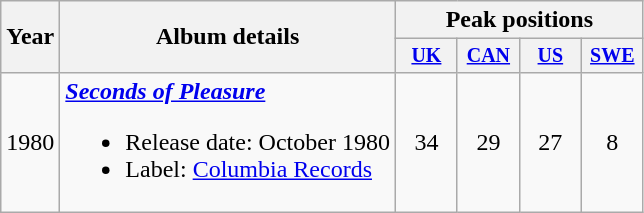<table class="wikitable" style="text-align:center;">
<tr>
<th rowspan="2">Year</th>
<th rowspan="2">Album details</th>
<th colspan="4">Peak positions</th>
</tr>
<tr style="font-size:smaller;">
<th style="width:35px;"><a href='#'>UK</a><br></th>
<th style="width:35px;"><a href='#'>CAN</a><br></th>
<th style="width:35px;"><a href='#'>US</a><br></th>
<th style="width:35px;"><a href='#'>SWE</a><br></th>
</tr>
<tr>
<td>1980</td>
<td style="text-align:left;"><strong><em><a href='#'>Seconds of Pleasure</a></em></strong><br><ul><li>Release date: October 1980</li><li>Label: <a href='#'>Columbia Records</a></li></ul></td>
<td>34</td>
<td>29</td>
<td>27</td>
<td>8</td>
</tr>
</table>
